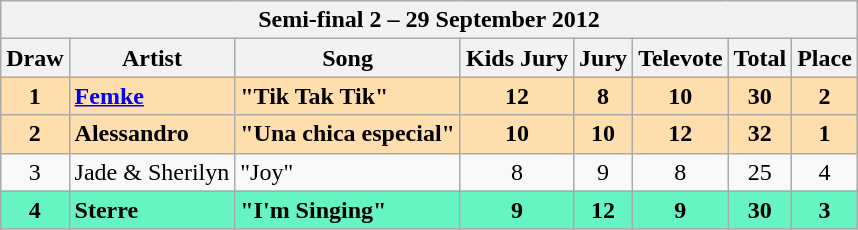<table class="sortable wikitable" style="margin: 1em auto 1em auto; text-align:center;">
<tr>
<th colspan="8">Semi-final 2 – 29 September 2012</th>
</tr>
<tr bgcolor="#CCCCCC">
<th>Draw</th>
<th>Artist</th>
<th>Song</th>
<th>Kids Jury</th>
<th>Jury</th>
<th>Televote</th>
<th>Total</th>
<th>Place</th>
</tr>
<tr style="font-weight:bold; background:#FFDEAD;">
<td>1</td>
<td align="left"><strong><a href='#'>Femke</a></strong></td>
<td align="left"><strong>"Tik Tak Tik"</strong></td>
<td><strong>12</strong></td>
<td><strong>8</strong></td>
<td><strong>10</strong></td>
<td><strong>30</strong></td>
<td><strong>2</strong></td>
</tr>
<tr style="font-weight:bold; background:#FFDEAD;">
<td>2</td>
<td align="left"><strong>Alessandro</strong></td>
<td align="left">"Una chica especial"</td>
<td><strong>10</strong></td>
<td><strong>10</strong></td>
<td><strong>12</strong></td>
<td><strong>32</strong></td>
<td><strong>1</strong></td>
</tr>
<tr>
<td>3</td>
<td align="left">Jade & Sherilyn</td>
<td align="left">"Joy"</td>
<td>8</td>
<td>9</td>
<td>8</td>
<td>25</td>
<td>4</td>
</tr>
<tr style="font-weight:bold; background:#66f4c3;">
<td>4</td>
<td align="left"><strong>Sterre</strong></td>
<td align="left">"<strong>I'm Singing"</strong></td>
<td><strong>9</strong></td>
<td><strong>12</strong></td>
<td><strong>9</strong></td>
<td><strong>30</strong></td>
<td><strong>3</strong></td>
</tr>
</table>
